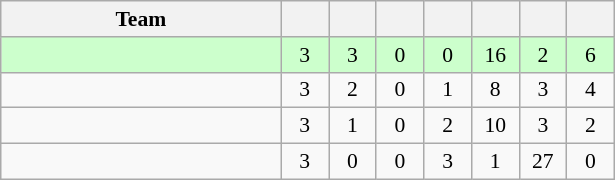<table class="wikitable" style="text-align: center; font-size: 90%;">
<tr>
<th width=180>Team</th>
<th width=25></th>
<th width=25></th>
<th width=25></th>
<th width=25></th>
<th width=25></th>
<th width=25></th>
<th width=25></th>
</tr>
<tr bgcolor=#ccffcc>
<td align=left></td>
<td>3</td>
<td>3</td>
<td>0</td>
<td>0</td>
<td>16</td>
<td>2</td>
<td>6</td>
</tr>
<tr>
<td align=left></td>
<td>3</td>
<td>2</td>
<td>0</td>
<td>1</td>
<td>8</td>
<td>3</td>
<td>4</td>
</tr>
<tr>
<td align=left></td>
<td>3</td>
<td>1</td>
<td>0</td>
<td>2</td>
<td>10</td>
<td>3</td>
<td>2</td>
</tr>
<tr>
<td align=left></td>
<td>3</td>
<td>0</td>
<td>0</td>
<td>3</td>
<td>1</td>
<td>27</td>
<td>0</td>
</tr>
</table>
